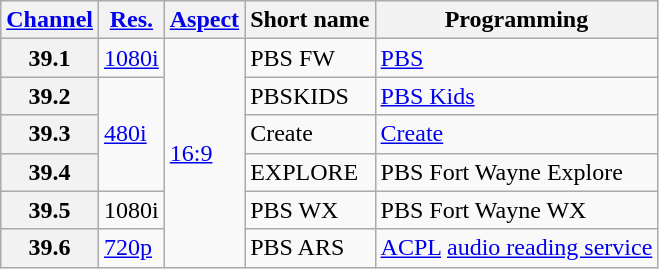<table class="wikitable">
<tr>
<th scope = "col"><a href='#'>Channel</a></th>
<th scope = "col"><a href='#'>Res.</a></th>
<th scope = "col"><a href='#'>Aspect</a></th>
<th scope = "col">Short name</th>
<th scope = "col">Programming</th>
</tr>
<tr>
<th scope = "row">39.1</th>
<td><a href='#'>1080i</a></td>
<td rowspan="6"><a href='#'>16:9</a></td>
<td>PBS FW</td>
<td><a href='#'>PBS</a></td>
</tr>
<tr>
<th scope = "row">39.2</th>
<td rowspan="3"><a href='#'>480i</a></td>
<td>PBSKIDS</td>
<td><a href='#'>PBS Kids</a></td>
</tr>
<tr>
<th scope = "row">39.3</th>
<td>Create</td>
<td><a href='#'>Create</a></td>
</tr>
<tr>
<th scope = "row">39.4</th>
<td>EXPLORE</td>
<td>PBS Fort Wayne Explore</td>
</tr>
<tr>
<th scope = "row">39.5</th>
<td>1080i</td>
<td>PBS WX</td>
<td>PBS Fort Wayne WX</td>
</tr>
<tr>
<th scope = "row">39.6</th>
<td><a href='#'>720p</a></td>
<td>PBS ARS</td>
<td><a href='#'>ACPL</a> <a href='#'>audio reading service</a></td>
</tr>
</table>
